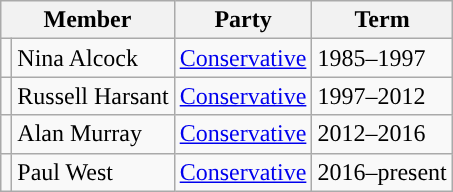<table class="wikitable">
<tr>
<th colspan="2">Member</th>
<th>Party</th>
<th>Term</th>
</tr>
<tr>
<td style="background-color: "></td>
<td>Nina Alcock</td>
<td><a href='#'>Conservative</a></td>
<td>1985–1997</td>
</tr>
<tr>
<td style="background-color: "></td>
<td>Russell Harsant</td>
<td><a href='#'>Conservative</a></td>
<td>1997–2012</td>
</tr>
<tr>
<td style="background-color: "></td>
<td>Alan Murray</td>
<td><a href='#'>Conservative</a></td>
<td>2012–2016</td>
</tr>
<tr>
<td style="background-color: "></td>
<td>Paul West</td>
<td><a href='#'>Conservative</a></td>
<td>2016–present</td>
</tr>
</table>
